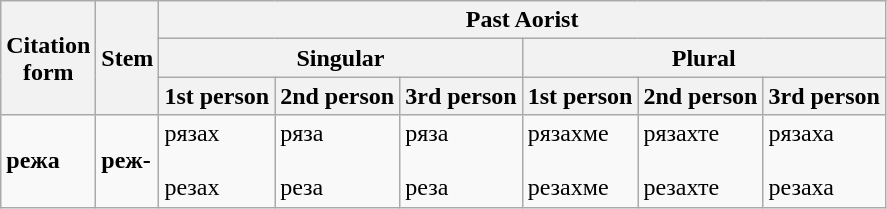<table class="wikitable">
<tr>
<th rowspan="3">Citation<br>form</th>
<th rowspan="3">Stem</th>
<th colspan="6">Past Aorist</th>
</tr>
<tr>
<th colspan="3">Singular</th>
<th colspan="3">Plural</th>
</tr>
<tr>
<th><strong>1st person</strong></th>
<th><strong>2nd person</strong></th>
<th><strong>3rd person</strong></th>
<th><strong>1st person</strong></th>
<th><strong>2nd person</strong></th>
<th><strong>3rd person</strong></th>
</tr>
<tr>
<td><strong>режа</strong> <br></td>
<td><strong>р<span>еж</span>-</strong> <br></td>
<td>р<span>яз</span><span>а</span><span>х</span> <br> <br>р<span>ез</span><span>а</span><span>х</span> <br></td>
<td>р<span>яз</span><span>а</span> <br> <br>р<span>ез</span><span>а</span> <br></td>
<td>р<span>яз</span><span>а</span> <br> <br>р<span>ез</span><span>а</span><br></td>
<td>р<span>яз</span><span>а</span><span>хме</span> <br> <br>р<span>ез</span><span>а</span><span>хме</span> <br></td>
<td>р<span>яз</span><span>а</span><span>хте</span> <br> <br>р<span>ез</span><span>а</span><span>хте</span> <br></td>
<td>р<span>яз</span><span>а</span><span>ха</span> <br> <br>р<span>ез</span><span>а</span><span>ха</span> <br></td>
</tr>
</table>
